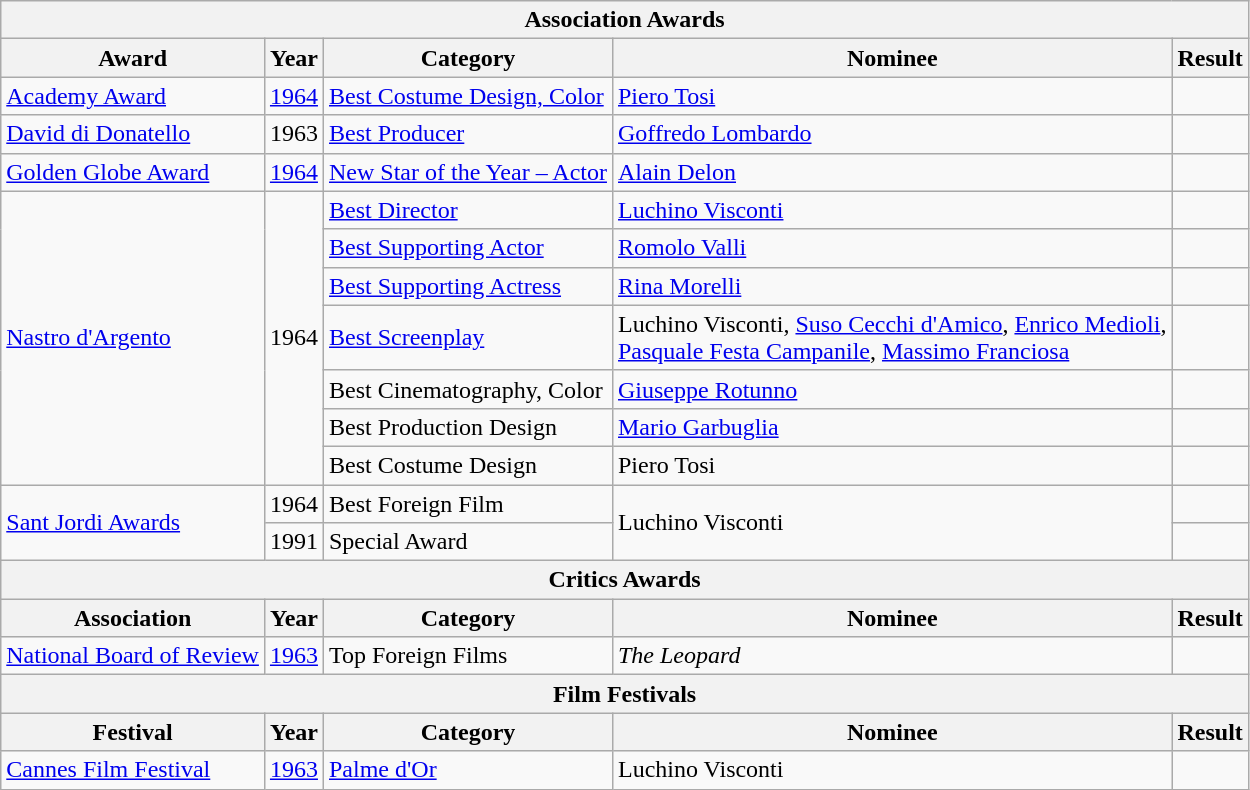<table class="wikitable plainrowheaders sortable">
<tr>
<th colspan="5">Association Awards</th>
</tr>
<tr>
<th>Award</th>
<th>Year</th>
<th>Category</th>
<th>Nominee</th>
<th>Result</th>
</tr>
<tr>
<td><a href='#'>Academy Award</a></td>
<td><a href='#'>1964</a></td>
<td><a href='#'>Best Costume Design, Color</a></td>
<td><a href='#'>Piero Tosi</a></td>
<td></td>
</tr>
<tr>
<td><a href='#'>David di Donatello</a></td>
<td>1963</td>
<td><a href='#'>Best Producer</a></td>
<td><a href='#'>Goffredo Lombardo</a></td>
<td></td>
</tr>
<tr>
<td><a href='#'>Golden Globe Award</a></td>
<td><a href='#'>1964</a></td>
<td><a href='#'>New Star of the Year – Actor</a></td>
<td><a href='#'>Alain Delon</a></td>
<td></td>
</tr>
<tr>
<td rowspan="7"><a href='#'>Nastro d'Argento</a></td>
<td rowspan="7">1964</td>
<td><a href='#'>Best Director</a></td>
<td><a href='#'>Luchino Visconti</a></td>
<td></td>
</tr>
<tr>
<td><a href='#'>Best Supporting Actor</a></td>
<td><a href='#'>Romolo Valli</a></td>
<td></td>
</tr>
<tr>
<td><a href='#'>Best Supporting Actress</a></td>
<td><a href='#'>Rina Morelli</a></td>
<td></td>
</tr>
<tr>
<td><a href='#'>Best Screenplay</a></td>
<td>Luchino Visconti, <a href='#'>Suso Cecchi d'Amico</a>, <a href='#'>Enrico Medioli</a>,<br><a href='#'>Pasquale Festa Campanile</a>, <a href='#'>Massimo Franciosa</a></td>
<td></td>
</tr>
<tr>
<td>Best Cinematography, Color</td>
<td><a href='#'>Giuseppe Rotunno</a></td>
<td></td>
</tr>
<tr>
<td>Best Production Design</td>
<td><a href='#'>Mario Garbuglia</a></td>
<td></td>
</tr>
<tr>
<td>Best Costume Design</td>
<td>Piero Tosi</td>
<td></td>
</tr>
<tr>
<td rowspan="2"><a href='#'>Sant Jordi Awards</a></td>
<td>1964</td>
<td>Best Foreign Film</td>
<td rowspan="2">Luchino Visconti</td>
<td></td>
</tr>
<tr>
<td>1991</td>
<td>Special Award</td>
<td></td>
</tr>
<tr>
<th colspan="5">Critics Awards</th>
</tr>
<tr>
<th>Association</th>
<th>Year</th>
<th>Category</th>
<th>Nominee</th>
<th>Result</th>
</tr>
<tr>
<td><a href='#'>National Board of Review</a></td>
<td><a href='#'>1963</a></td>
<td>Top Foreign Films</td>
<td><em>The Leopard</em></td>
<td></td>
</tr>
<tr>
<th colspan="5">Film Festivals</th>
</tr>
<tr>
<th>Festival</th>
<th>Year</th>
<th>Category</th>
<th>Nominee</th>
<th>Result</th>
</tr>
<tr>
<td><a href='#'>Cannes Film Festival</a></td>
<td><a href='#'>1963</a></td>
<td><a href='#'>Palme d'Or</a></td>
<td>Luchino Visconti</td>
<td></td>
</tr>
</table>
